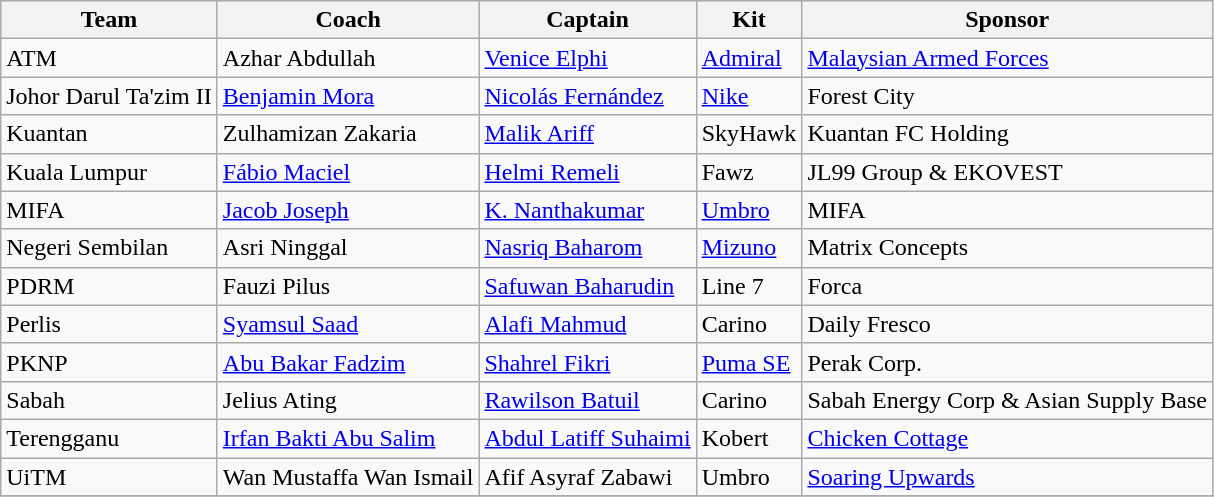<table class="wikitable" style="text-align: left;">
<tr>
<th>Team</th>
<th>Coach</th>
<th>Captain</th>
<th>Kit</th>
<th>Sponsor</th>
</tr>
<tr>
<td>ATM</td>
<td> Azhar Abdullah</td>
<td> <a href='#'>Venice Elphi</a></td>
<td><a href='#'>Admiral</a></td>
<td><a href='#'>Malaysian Armed Forces</a></td>
</tr>
<tr>
<td>Johor Darul Ta'zim II</td>
<td> <a href='#'>Benjamin Mora</a></td>
<td> <a href='#'>Nicolás Fernández</a></td>
<td><a href='#'>Nike</a></td>
<td>Forest City</td>
</tr>
<tr>
<td>Kuantan</td>
<td> Zulhamizan Zakaria</td>
<td> <a href='#'>Malik Ariff</a></td>
<td>SkyHawk</td>
<td>Kuantan FC Holding</td>
</tr>
<tr>
<td>Kuala Lumpur</td>
<td> <a href='#'>Fábio Maciel</a></td>
<td> <a href='#'>Helmi Remeli</a></td>
<td>Fawz</td>
<td>JL99 Group & EKOVEST</td>
</tr>
<tr>
<td>MIFA</td>
<td> <a href='#'>Jacob Joseph</a></td>
<td> <a href='#'>K. Nanthakumar</a></td>
<td><a href='#'>Umbro</a></td>
<td>MIFA</td>
</tr>
<tr>
<td>Negeri Sembilan</td>
<td> Asri Ninggal</td>
<td> <a href='#'>Nasriq Baharom</a></td>
<td><a href='#'>Mizuno</a></td>
<td>Matrix Concepts</td>
</tr>
<tr>
<td>PDRM</td>
<td> Fauzi Pilus</td>
<td> <a href='#'>Safuwan Baharudin</a></td>
<td>Line 7</td>
<td>Forca</td>
</tr>
<tr>
<td>Perlis</td>
<td> <a href='#'>Syamsul Saad</a></td>
<td> <a href='#'>Alafi Mahmud</a></td>
<td>Carino</td>
<td>Daily Fresco</td>
</tr>
<tr>
<td>PKNP</td>
<td> <a href='#'>Abu Bakar Fadzim</a></td>
<td> <a href='#'>Shahrel Fikri</a></td>
<td><a href='#'>Puma SE</a></td>
<td>Perak Corp.</td>
</tr>
<tr>
<td>Sabah</td>
<td> Jelius Ating</td>
<td> <a href='#'>Rawilson Batuil</a></td>
<td>Carino</td>
<td>Sabah Energy Corp & Asian Supply Base</td>
</tr>
<tr>
<td>Terengganu</td>
<td> <a href='#'>Irfan Bakti Abu Salim</a></td>
<td> <a href='#'>Abdul Latiff Suhaimi</a></td>
<td>Kobert</td>
<td><a href='#'>Chicken Cottage</a></td>
</tr>
<tr>
<td>UiTM</td>
<td> Wan Mustaffa Wan Ismail</td>
<td> Afif Asyraf Zabawi</td>
<td>Umbro</td>
<td><a href='#'>Soaring Upwards</a></td>
</tr>
<tr>
</tr>
</table>
